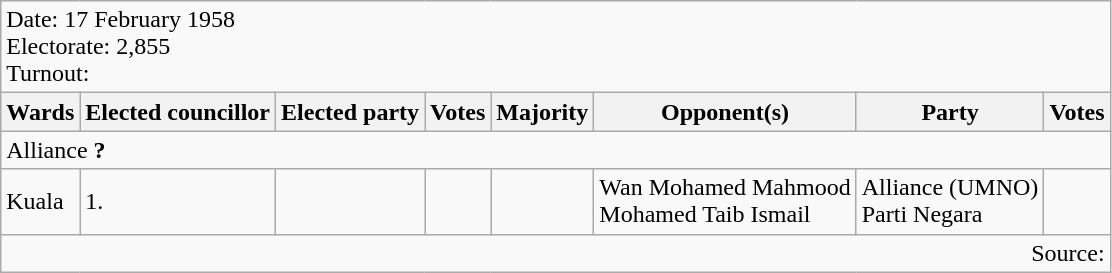<table class=wikitable>
<tr>
<td colspan=9>Date: 17 February 1958<br>Electorate: 2,855<br>Turnout:</td>
</tr>
<tr>
<th>Wards</th>
<th>Elected councillor</th>
<th>Elected party</th>
<th>Votes</th>
<th>Majority</th>
<th>Opponent(s)</th>
<th>Party</th>
<th>Votes</th>
</tr>
<tr>
<td colspan=9>Alliance <strong>?</strong> </td>
</tr>
<tr>
<td>Kuala</td>
<td>1.</td>
<td></td>
<td></td>
<td></td>
<td>Wan Mohamed Mahmood<br>Mohamed Taib Ismail</td>
<td>Alliance (UMNO)<br>Parti Negara</td>
<td></td>
</tr>
<tr>
<td colspan="9" style="text-align:right;">Source: </td>
</tr>
</table>
